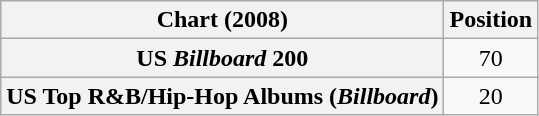<table class="wikitable sortable plainrowheaders" style="text-align:center">
<tr>
<th scope="col">Chart (2008)</th>
<th scope="col">Position</th>
</tr>
<tr>
<th scope="row">US <em>Billboard</em> 200</th>
<td>70</td>
</tr>
<tr>
<th scope="row">US Top R&B/Hip-Hop Albums (<em>Billboard</em>)</th>
<td>20</td>
</tr>
</table>
